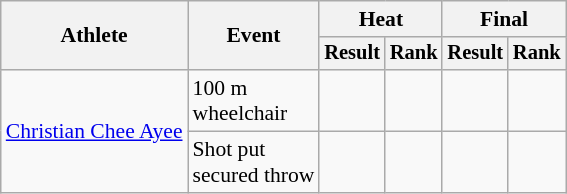<table class="wikitable" style="font-size:90%">
<tr>
<th rowspan="2">Athlete</th>
<th rowspan="2">Event</th>
<th colspan="2">Heat</th>
<th colspan="2">Final</th>
</tr>
<tr style="font-size:95%">
<th>Result</th>
<th>Rank</th>
<th>Result</th>
<th>Rank</th>
</tr>
<tr style=text-align:center>
<td style=text-align:left rowspan=2><a href='#'>Christian Chee Ayee</a></td>
<td style=text-align:left>100 m<br>wheelchair</td>
<td></td>
<td></td>
<td></td>
<td></td>
</tr>
<tr style=text-align:center>
<td style=text-align:left>Shot put<br>secured throw</td>
<td></td>
<td></td>
<td></td>
<td></td>
</tr>
</table>
